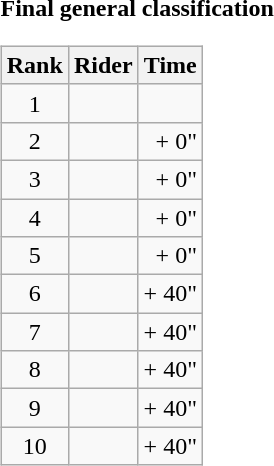<table>
<tr>
<td><strong>Final general classification</strong><br><table class="wikitable">
<tr>
<th scope="col">Rank</th>
<th scope="col">Rider</th>
<th scope="col">Time</th>
</tr>
<tr>
<td style="text-align:center;">1</td>
<td></td>
<td style="text-align:right;"></td>
</tr>
<tr>
<td style="text-align:center;">2</td>
<td></td>
<td style="text-align:right;">+ 0"</td>
</tr>
<tr>
<td style="text-align:center;">3</td>
<td></td>
<td style="text-align:right;">+ 0"</td>
</tr>
<tr>
<td style="text-align:center;">4</td>
<td></td>
<td style="text-align:right;">+ 0"</td>
</tr>
<tr>
<td style="text-align:center;">5</td>
<td></td>
<td style="text-align:right;">+ 0"</td>
</tr>
<tr>
<td style="text-align:center;">6</td>
<td></td>
<td style="text-align:right;">+ 40"</td>
</tr>
<tr>
<td style="text-align:center;">7</td>
<td></td>
<td style="text-align:right;">+ 40"</td>
</tr>
<tr>
<td style="text-align:center;">8</td>
<td></td>
<td style="text-align:right;">+ 40"</td>
</tr>
<tr>
<td style="text-align:center;">9</td>
<td></td>
<td style="text-align:right;">+ 40"</td>
</tr>
<tr>
<td style="text-align:center;">10</td>
<td></td>
<td style="text-align:right;">+ 40"</td>
</tr>
</table>
</td>
</tr>
</table>
